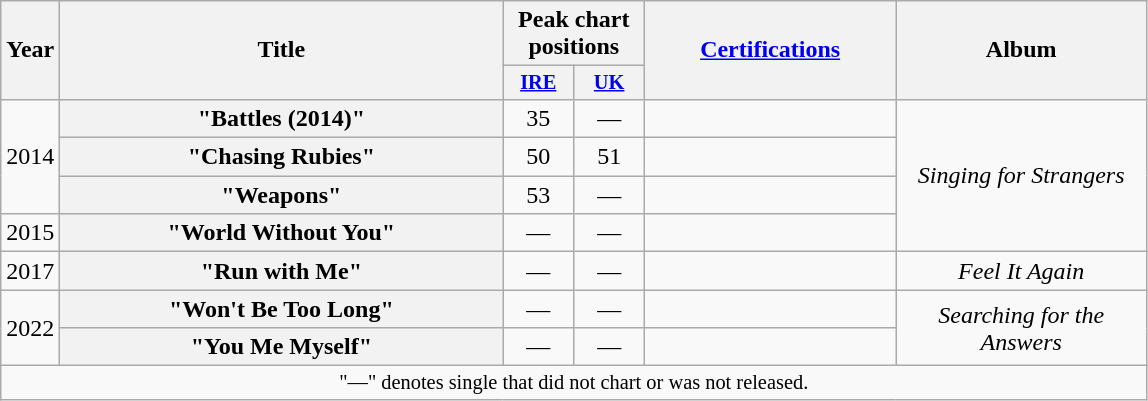<table class="wikitable plainrowheaders" style="text-align:center;">
<tr>
<th scope="col" rowspan="2" style="width:1em;">Year</th>
<th scope="col" rowspan="2" style="width:18em;">Title</th>
<th scope="col" colspan="2">Peak chart positions</th>
<th scope="col" rowspan="2" style="width:10em;"><a href='#'>Certifications</a></th>
<th scope="col" rowspan="2" style="width:10em;">Album</th>
</tr>
<tr>
<th scope="col" style="width:3em;font-size:85%;"><a href='#'>IRE</a><br></th>
<th scope="col" style="width:3em;font-size:85%;"><a href='#'>UK</a><br></th>
</tr>
<tr>
<td rowspan="3">2014</td>
<th scope="row">"Battles (2014)"</th>
<td>35</td>
<td>—</td>
<td></td>
<td rowspan="4"><em>Singing for Strangers</em></td>
</tr>
<tr>
<th scope="row">"Chasing Rubies"</th>
<td>50</td>
<td>51</td>
<td></td>
</tr>
<tr>
<th scope="row">"Weapons"</th>
<td>53</td>
<td>—</td>
<td></td>
</tr>
<tr>
<td>2015</td>
<th scope="row">"World Without You"</th>
<td>—</td>
<td>—</td>
<td></td>
</tr>
<tr>
<td>2017</td>
<th scope="row">"Run with Me"</th>
<td>—</td>
<td>—</td>
<td></td>
<td><em>Feel It Again</em></td>
</tr>
<tr>
<td rowspan="2">2022</td>
<th scope="row">"Won't Be Too Long"</th>
<td>—</td>
<td>—</td>
<td></td>
<td rowspan="2"><em>Searching for the Answers</em></td>
</tr>
<tr>
<th scope="row">"You Me Myself"</th>
<td>—</td>
<td>—</td>
<td></td>
</tr>
<tr>
<td colspan="9" style="font-size:85%;">"—" denotes single that did not chart or was not released.</td>
</tr>
</table>
